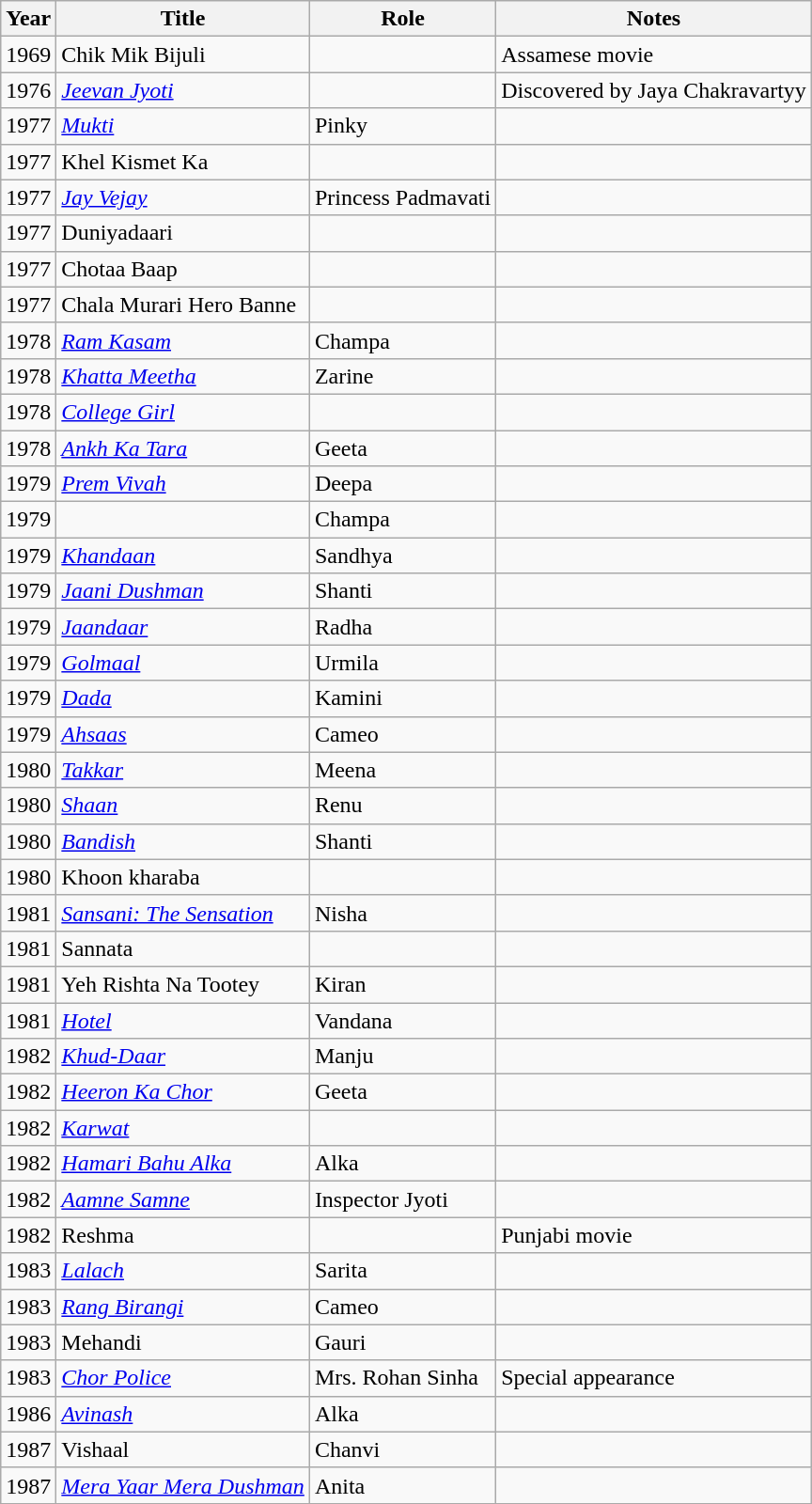<table class="wikitable sortable">
<tr>
<th>Year</th>
<th>Title</th>
<th>Role</th>
<th>Notes</th>
</tr>
<tr>
<td>1969</td>
<td>Chik Mik Bijuli</td>
<td></td>
<td>Assamese movie</td>
</tr>
<tr>
<td>1976</td>
<td><em><a href='#'>Jeevan Jyoti</a></em></td>
<td></td>
<td>Discovered by Jaya Chakravartyy</td>
</tr>
<tr>
<td>1977</td>
<td><em><a href='#'>Mukti</a></em></td>
<td>Pinky</td>
<td></td>
</tr>
<tr>
<td>1977</td>
<td>Khel Kismet Ka</td>
<td></td>
<td></td>
</tr>
<tr>
<td>1977</td>
<td><em><a href='#'>Jay Vejay</a></em></td>
<td>Princess Padmavati</td>
<td></td>
</tr>
<tr>
<td>1977</td>
<td>Duniyadaari</td>
<td></td>
<td></td>
</tr>
<tr>
<td>1977</td>
<td>Chotaa Baap</td>
<td></td>
<td></td>
</tr>
<tr>
<td>1977</td>
<td>Chala Murari Hero Banne</td>
<td></td>
<td></td>
</tr>
<tr>
<td>1978</td>
<td><em><a href='#'>Ram Kasam</a></em></td>
<td>Champa</td>
<td></td>
</tr>
<tr>
<td>1978</td>
<td><em><a href='#'>Khatta Meetha</a></em></td>
<td>Zarine</td>
<td></td>
</tr>
<tr>
<td>1978</td>
<td><em><a href='#'>College Girl</a></em></td>
<td></td>
<td></td>
</tr>
<tr>
<td>1978</td>
<td><em><a href='#'>Ankh Ka Tara</a></em></td>
<td>Geeta</td>
<td></td>
</tr>
<tr>
<td>1979</td>
<td><em><a href='#'>Prem Vivah</a></em></td>
<td>Deepa</td>
<td></td>
</tr>
<tr>
<td>1979</td>
<td></td>
<td>Champa</td>
<td></td>
</tr>
<tr>
<td>1979</td>
<td><em><a href='#'>Khandaan</a></em></td>
<td>Sandhya</td>
<td></td>
</tr>
<tr>
<td>1979</td>
<td><em><a href='#'>Jaani Dushman</a></em></td>
<td>Shanti</td>
<td></td>
</tr>
<tr>
<td>1979</td>
<td><em><a href='#'>Jaandaar</a></em></td>
<td>Radha</td>
<td></td>
</tr>
<tr>
<td>1979</td>
<td><em><a href='#'>Golmaal</a></em></td>
<td>Urmila</td>
<td></td>
</tr>
<tr>
<td>1979</td>
<td><em><a href='#'>Dada</a></em></td>
<td>Kamini</td>
<td></td>
</tr>
<tr>
<td>1979</td>
<td><em><a href='#'>Ahsaas</a></em></td>
<td>Cameo</td>
<td></td>
</tr>
<tr>
<td>1980</td>
<td><em><a href='#'>Takkar</a></em></td>
<td>Meena</td>
<td></td>
</tr>
<tr>
<td>1980</td>
<td><em><a href='#'>Shaan</a></em></td>
<td>Renu</td>
<td></td>
</tr>
<tr>
<td>1980</td>
<td><em><a href='#'>Bandish</a></em></td>
<td>Shanti</td>
<td></td>
</tr>
<tr>
<td>1980</td>
<td>Khoon kharaba</td>
<td></td>
<td></td>
</tr>
<tr>
<td>1981</td>
<td><em><a href='#'>Sansani: The Sensation</a></em></td>
<td>Nisha</td>
<td></td>
</tr>
<tr>
<td>1981</td>
<td>Sannata</td>
<td></td>
<td></td>
</tr>
<tr>
<td>1981</td>
<td>Yeh Rishta Na Tootey</td>
<td>Kiran</td>
<td></td>
</tr>
<tr>
<td>1981</td>
<td><em><a href='#'>Hotel</a></em></td>
<td>Vandana</td>
<td></td>
</tr>
<tr>
<td>1982</td>
<td><em><a href='#'>Khud-Daar</a></em></td>
<td>Manju</td>
<td></td>
</tr>
<tr>
<td>1982</td>
<td><em><a href='#'>Heeron Ka Chor</a></em></td>
<td>Geeta</td>
<td></td>
</tr>
<tr>
<td>1982</td>
<td><em><a href='#'>Karwat</a></em></td>
<td></td>
<td></td>
</tr>
<tr>
<td>1982</td>
<td><em><a href='#'>Hamari Bahu Alka</a></em></td>
<td>Alka</td>
<td></td>
</tr>
<tr>
<td>1982</td>
<td><em><a href='#'>Aamne Samne</a></em></td>
<td>Inspector Jyoti</td>
<td></td>
</tr>
<tr>
<td>1982</td>
<td>Reshma</td>
<td></td>
<td>Punjabi movie</td>
</tr>
<tr>
<td>1983</td>
<td><em><a href='#'>Lalach</a></em></td>
<td>Sarita</td>
<td></td>
</tr>
<tr>
<td>1983</td>
<td><em><a href='#'>Rang Birangi</a></em></td>
<td>Cameo</td>
<td></td>
</tr>
<tr>
<td>1983</td>
<td>Mehandi</td>
<td>Gauri</td>
<td></td>
</tr>
<tr>
<td>1983</td>
<td><em><a href='#'>Chor Police</a></em></td>
<td>Mrs. Rohan Sinha</td>
<td>Special appearance</td>
</tr>
<tr>
<td>1986</td>
<td><em><a href='#'>Avinash</a></em></td>
<td>Alka</td>
<td></td>
</tr>
<tr>
<td>1987</td>
<td>Vishaal</td>
<td>Chanvi</td>
<td></td>
</tr>
<tr>
<td>1987</td>
<td><em><a href='#'>Mera Yaar Mera Dushman</a></em></td>
<td>Anita</td>
<td></td>
</tr>
</table>
